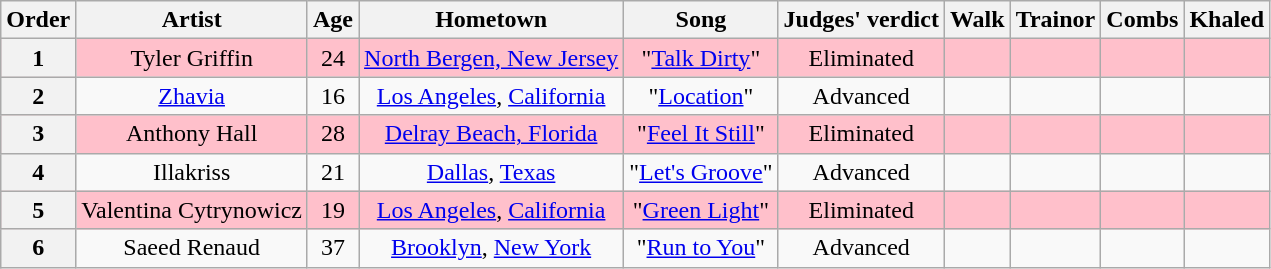<table class="wikitable plainrowheaders" style="text-align: center;">
<tr>
<th>Order</th>
<th>Artist</th>
<th>Age</th>
<th>Hometown</th>
<th>Song</th>
<th>Judges' verdict</th>
<th>Walk</th>
<th>Trainor</th>
<th>Combs</th>
<th>Khaled</th>
</tr>
<tr style="background:pink;">
<th>1</th>
<td>Tyler Griffin</td>
<td>24</td>
<td><a href='#'>North Bergen, New Jersey</a></td>
<td>"<a href='#'>Talk Dirty</a>"</td>
<td>Eliminated</td>
<td style="text-align:center;"></td>
<td style="text-align:center;"></td>
<td style="text-align:center;"></td>
<td style="text-align:center;"></td>
</tr>
<tr>
<th>2</th>
<td><a href='#'>Zhavia</a></td>
<td>16</td>
<td><a href='#'>Los Angeles</a>, <a href='#'>California</a></td>
<td>"<a href='#'>Location</a>"</td>
<td>Advanced</td>
<td style="text-align:center;"></td>
<td style="text-align:center;"></td>
<td style="text-align:center;"></td>
<td style="text-align:center;"></td>
</tr>
<tr style="background:pink;">
<th>3</th>
<td>Anthony Hall</td>
<td>28</td>
<td><a href='#'>Delray Beach, Florida</a></td>
<td>"<a href='#'>Feel It Still</a>"</td>
<td>Eliminated</td>
<td style="text-align:center;"></td>
<td style="text-align:center;"></td>
<td style="text-align:center;"></td>
<td style="text-align:center;"></td>
</tr>
<tr>
<th>4</th>
<td>Illakriss</td>
<td>21</td>
<td><a href='#'>Dallas</a>, <a href='#'>Texas</a></td>
<td>"<a href='#'>Let's Groove</a>"</td>
<td>Advanced</td>
<td style="text-align:center;"></td>
<td style="text-align:center;"></td>
<td style="text-align:center;"></td>
<td style="text-align:center;"></td>
</tr>
<tr style="background:pink;">
<th>5</th>
<td>Valentina Cytrynowicz</td>
<td>19</td>
<td><a href='#'>Los Angeles</a>, <a href='#'>California</a></td>
<td>"<a href='#'>Green Light</a>"</td>
<td>Eliminated</td>
<td style="text-align:center;"></td>
<td style="text-align:center;"></td>
<td style="text-align:center;"></td>
<td style="text-align:center;"></td>
</tr>
<tr>
<th>6</th>
<td>Saeed Renaud</td>
<td>37</td>
<td><a href='#'>Brooklyn</a>, <a href='#'>New York</a></td>
<td>"<a href='#'>Run to You</a>"</td>
<td>Advanced</td>
<td style="text-align:center;"></td>
<td style="text-align:center;"></td>
<td style="text-align:center;"></td>
<td style="text-align:center;"></td>
</tr>
</table>
